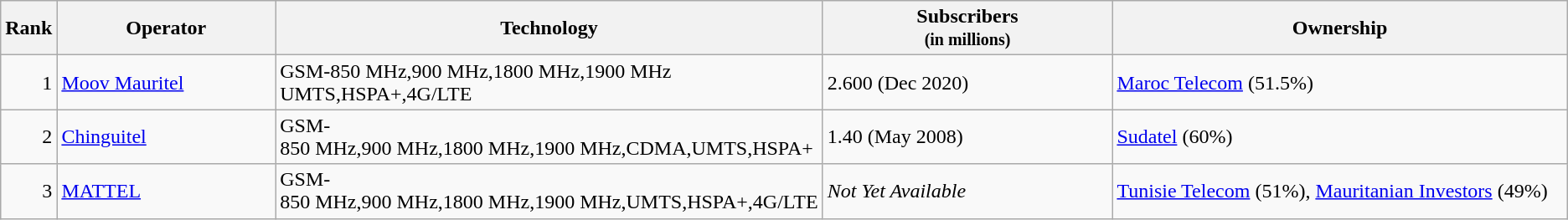<table class="wikitable">
<tr>
<th style="width:3%;">Rank</th>
<th style="width:15%;">Operator</th>
<th style="width:30%;">Technology</th>
<th style="width:20%;">Subscribers<br><small>(in millions)</small></th>
<th style="width:32%;">Ownership</th>
</tr>
<tr>
<td align=right>1</td>
<td><a href='#'>Moov Mauritel</a></td>
<td>GSM-850 MHz,900 MHz,1800 MHz,1900 MHz UMTS,HSPA+,4G/LTE</td>
<td>2.600 (Dec 2020)</td>
<td><a href='#'>Maroc Telecom</a> (51.5%)</td>
</tr>
<tr>
<td align=right>2</td>
<td><a href='#'>Chinguitel</a></td>
<td>GSM-850 MHz,900 MHz,1800 MHz,1900 MHz,CDMA,UMTS,HSPA+</td>
<td>1.40   (May 2008)</td>
<td><a href='#'>Sudatel</a> (60%)</td>
</tr>
<tr>
<td align=right>3</td>
<td><a href='#'>MATTEL</a></td>
<td>GSM- 850 MHz,900 MHz,1800 MHz,1900 MHz,UMTS,HSPA+,4G/LTE</td>
<td><em>Not Yet Available</em></td>
<td><a href='#'>Tunisie Telecom</a> (51%), <a href='#'>Mauritanian Investors</a> (49%)</td>
</tr>
</table>
